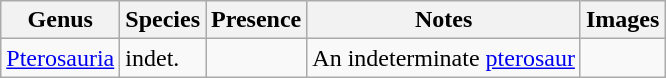<table class="wikitable" align="center">
<tr>
<th>Genus</th>
<th>Species</th>
<th>Presence</th>
<th>Notes</th>
<th>Images</th>
</tr>
<tr>
<td><a href='#'>Pterosauria</a></td>
<td>indet.</td>
<td></td>
<td>An indeterminate <a href='#'>pterosaur</a></td>
<td></td>
</tr>
</table>
